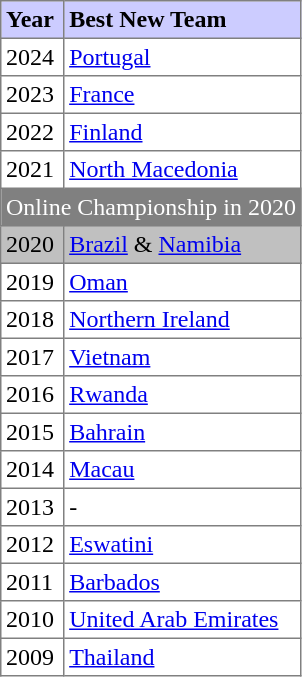<table border=1 cellpadding=3 style="border-collapse: collapse;">
<tr bgcolor="#ccccff">
<td><strong>Year</strong></td>
<td><strong>Best New Team</strong></td>
</tr>
<tr>
<td>2024</td>
<td><a href='#'>Portugal</a></td>
</tr>
<tr>
<td>2023</td>
<td><a href='#'>France</a></td>
</tr>
<tr>
<td>2022</td>
<td><a href='#'>Finland</a></td>
</tr>
<tr>
<td>2021</td>
<td><a href='#'>North Macedonia</a></td>
</tr>
<tr>
<td style="background:gray; color:white;" colspan=2><span>Online Championship in 2020</span></td>
</tr>
<tr>
<td style="background:silver">2020</td>
<td style="background:silver"><a href='#'>Brazil</a> & <a href='#'>Namibia</a></td>
</tr>
<tr>
<td>2019</td>
<td><a href='#'>Oman</a></td>
</tr>
<tr>
<td>2018</td>
<td><a href='#'>Northern Ireland</a></td>
</tr>
<tr>
<td>2017</td>
<td><a href='#'>Vietnam</a></td>
</tr>
<tr>
<td>2016</td>
<td><a href='#'>Rwanda</a></td>
</tr>
<tr>
<td>2015</td>
<td><a href='#'>Bahrain</a></td>
</tr>
<tr>
<td>2014</td>
<td><a href='#'>Macau</a></td>
</tr>
<tr>
<td>2013</td>
<td>-</td>
</tr>
<tr>
<td>2012</td>
<td><a href='#'>Eswatini</a></td>
</tr>
<tr>
<td>2011</td>
<td><a href='#'>Barbados</a></td>
</tr>
<tr>
<td>2010</td>
<td><a href='#'>United Arab Emirates</a></td>
</tr>
<tr>
<td>2009</td>
<td><a href='#'>Thailand</a></td>
</tr>
</table>
